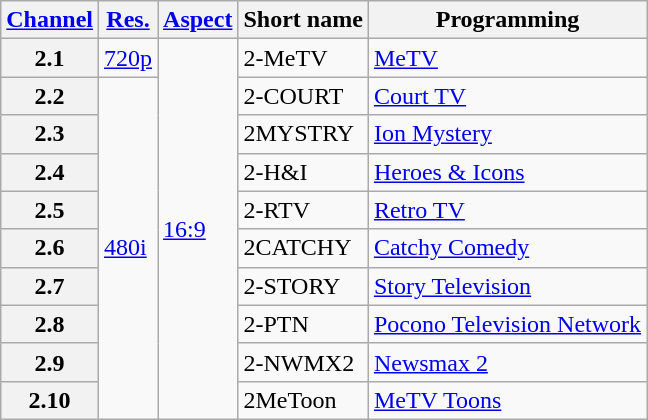<table class="wikitable">
<tr>
<th scope = "col"><a href='#'>Channel</a></th>
<th scope = "col"><a href='#'>Res.</a></th>
<th scope = "col"><a href='#'>Aspect</a></th>
<th scope = "col">Short name</th>
<th scope = "col">Programming</th>
</tr>
<tr>
<th scope = "row">2.1</th>
<td><a href='#'>720p</a></td>
<td rowspan="10"><a href='#'>16:9</a></td>
<td>2-MeTV</td>
<td><a href='#'>MeTV</a></td>
</tr>
<tr>
<th scope = "row">2.2</th>
<td rowspan="9"><a href='#'>480i</a></td>
<td>2-COURT</td>
<td><a href='#'>Court TV</a></td>
</tr>
<tr>
<th scope = "row">2.3</th>
<td>2MYSTRY</td>
<td><a href='#'>Ion Mystery</a></td>
</tr>
<tr>
<th scope = "row">2.4</th>
<td>2-H&I</td>
<td><a href='#'>Heroes & Icons</a></td>
</tr>
<tr>
<th scope = "row">2.5</th>
<td>2-RTV</td>
<td><a href='#'>Retro TV</a></td>
</tr>
<tr>
<th scope = "row">2.6</th>
<td>2CATCHY</td>
<td><a href='#'>Catchy Comedy</a></td>
</tr>
<tr>
<th scope = "row">2.7</th>
<td>2-STORY</td>
<td><a href='#'>Story Television</a></td>
</tr>
<tr>
<th scope = "row">2.8</th>
<td>2-PTN</td>
<td><a href='#'>Pocono Television Network</a></td>
</tr>
<tr>
<th scope = "row">2.9</th>
<td>2-NWMX2</td>
<td><a href='#'>Newsmax 2</a></td>
</tr>
<tr>
<th scope = "row">2.10</th>
<td>2MeToon</td>
<td><a href='#'>MeTV Toons</a></td>
</tr>
</table>
